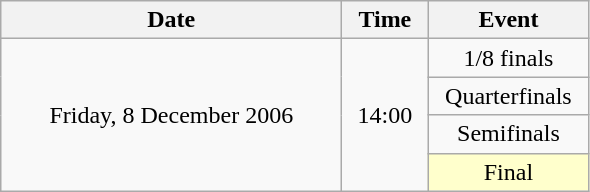<table class = "wikitable" style="text-align:center;">
<tr>
<th width=220>Date</th>
<th width=50>Time</th>
<th width=100>Event</th>
</tr>
<tr>
<td rowspan=4>Friday, 8 December 2006</td>
<td rowspan=4>14:00</td>
<td>1/8 finals</td>
</tr>
<tr>
<td>Quarterfinals</td>
</tr>
<tr>
<td>Semifinals</td>
</tr>
<tr>
<td bgcolor=ffffcc>Final</td>
</tr>
</table>
